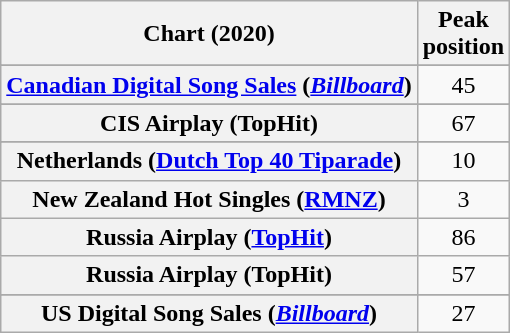<table class="wikitable sortable plainrowheaders" style="text-align:center">
<tr>
<th scope="col">Chart (2020)</th>
<th scope="col">Peak<br>position</th>
</tr>
<tr>
</tr>
<tr>
</tr>
<tr>
<th scope="row"><a href='#'>Canadian Digital Song Sales</a> (<em><a href='#'>Billboard</a></em>)</th>
<td>45</td>
</tr>
<tr>
</tr>
<tr>
<th scope="row">CIS Airplay (TopHit)<br></th>
<td>67</td>
</tr>
<tr>
</tr>
<tr>
<th scope="row">Netherlands (<a href='#'>Dutch Top 40 Tiparade</a>)</th>
<td>10</td>
</tr>
<tr>
<th scope="row">New Zealand Hot Singles (<a href='#'>RMNZ</a>)</th>
<td>3</td>
</tr>
<tr>
<th scope="row">Russia Airplay (<a href='#'>TopHit</a>)</th>
<td>86</td>
</tr>
<tr>
<th scope="row">Russia Airplay (TopHit)<br></th>
<td>57</td>
</tr>
<tr>
</tr>
<tr>
</tr>
<tr>
</tr>
<tr>
<th scope="row">US Digital Song Sales  (<em><a href='#'>Billboard</a></em>)</th>
<td>27</td>
</tr>
</table>
